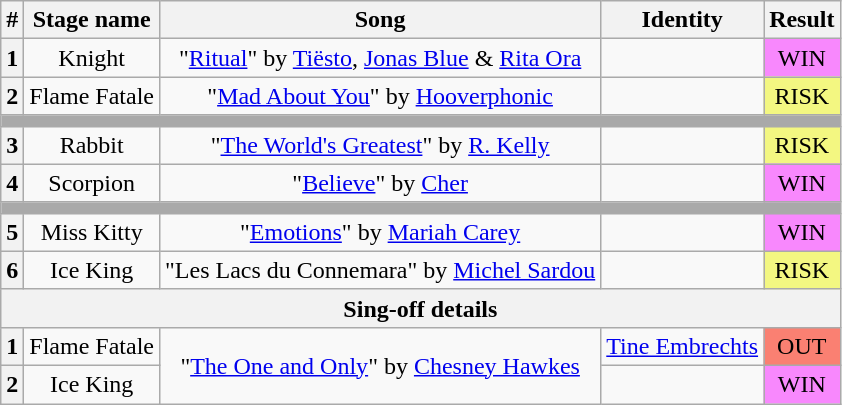<table class="wikitable plainrowheaders" style="text-align: center;">
<tr>
<th>#</th>
<th>Stage name</th>
<th>Song</th>
<th>Identity</th>
<th>Result</th>
</tr>
<tr>
<th>1</th>
<td>Knight</td>
<td>"<a href='#'>Ritual</a>" by <a href='#'>Tiësto</a>, <a href='#'>Jonas Blue</a> & <a href='#'>Rita Ora</a></td>
<td></td>
<td bgcolor="F888FD">WIN</td>
</tr>
<tr>
<th>2</th>
<td>Flame Fatale</td>
<td>"<a href='#'>Mad About You</a>" by <a href='#'>Hooverphonic</a></td>
<td></td>
<td bgcolor="F3F781">RISK</td>
</tr>
<tr>
<td colspan="5" style="background:darkgray"></td>
</tr>
<tr>
<th>3</th>
<td>Rabbit</td>
<td>"<a href='#'>The World's Greatest</a>" by <a href='#'>R. Kelly</a></td>
<td></td>
<td bgcolor="F3F781">RISK</td>
</tr>
<tr>
<th>4</th>
<td>Scorpion</td>
<td>"<a href='#'>Believe</a>" by <a href='#'>Cher</a></td>
<td></td>
<td bgcolor="F888FD">WIN</td>
</tr>
<tr>
<td colspan="5" style="background:darkgray"></td>
</tr>
<tr>
<th>5</th>
<td>Miss Kitty</td>
<td>"<a href='#'>Emotions</a>" by <a href='#'>Mariah Carey</a></td>
<td></td>
<td bgcolor="F888FD">WIN</td>
</tr>
<tr>
<th>6</th>
<td>Ice King</td>
<td>"Les Lacs du Connemara" by <a href='#'>Michel Sardou</a></td>
<td></td>
<td bgcolor="F3F781">RISK</td>
</tr>
<tr>
<th colspan="5">Sing-off details</th>
</tr>
<tr>
<th>1</th>
<td>Flame Fatale</td>
<td rowspan="2">"<a href='#'>The One and Only</a>" by <a href='#'>Chesney Hawkes</a></td>
<td><a href='#'>Tine Embrechts</a></td>
<td bgcolor=salmon>OUT</td>
</tr>
<tr>
<th>2</th>
<td>Ice King</td>
<td></td>
<td bgcolor="#F888FD">WIN</td>
</tr>
</table>
